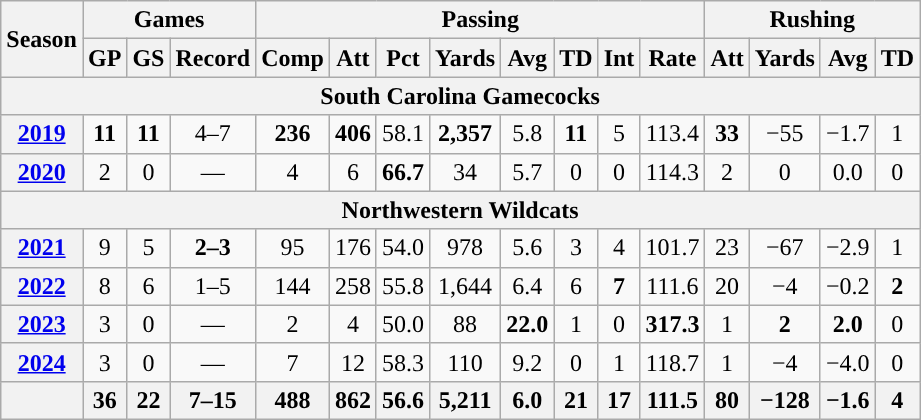<table class="wikitable" style="text-align:center;">
<tr>
<th rowspan="2">Season</th>
<th colspan="3">Games</th>
<th colspan="8">Passing</th>
<th colspan="4">Rushing</th>
</tr>
<tr>
<th>GP</th>
<th>GS</th>
<th>Record</th>
<th>Comp</th>
<th>Att</th>
<th>Pct</th>
<th>Yards</th>
<th>Avg</th>
<th>TD</th>
<th>Int</th>
<th>Rate</th>
<th>Att</th>
<th>Yards</th>
<th>Avg</th>
<th>TD</th>
</tr>
<tr>
<th colspan="16">South Carolina Gamecocks</th>
</tr>
<tr>
<th><a href='#'>2019</a></th>
<td><strong>11</strong></td>
<td><strong>11</strong></td>
<td>4–7</td>
<td><strong>236</strong></td>
<td><strong>406</strong></td>
<td>58.1</td>
<td><strong>2,357</strong></td>
<td>5.8</td>
<td><strong>11</strong></td>
<td>5</td>
<td>113.4</td>
<td><strong>33</strong></td>
<td>−55</td>
<td>−1.7</td>
<td>1</td>
</tr>
<tr>
<th><a href='#'>2020</a></th>
<td>2</td>
<td>0</td>
<td>—</td>
<td>4</td>
<td>6</td>
<td><strong>66.7</strong></td>
<td>34</td>
<td>5.7</td>
<td>0</td>
<td>0</td>
<td>114.3</td>
<td>2</td>
<td>0</td>
<td>0.0</td>
<td>0</td>
</tr>
<tr>
<th colspan="16">Northwestern Wildcats</th>
</tr>
<tr>
<th><a href='#'>2021</a></th>
<td>9</td>
<td>5</td>
<td><strong>2–3</strong></td>
<td>95</td>
<td>176</td>
<td>54.0</td>
<td>978</td>
<td>5.6</td>
<td>3</td>
<td>4</td>
<td>101.7</td>
<td>23</td>
<td>−67</td>
<td>−2.9</td>
<td>1</td>
</tr>
<tr>
<th><a href='#'>2022</a></th>
<td>8</td>
<td>6</td>
<td>1–5</td>
<td>144</td>
<td>258</td>
<td>55.8</td>
<td>1,644</td>
<td>6.4</td>
<td>6</td>
<td><strong>7</strong></td>
<td>111.6</td>
<td>20</td>
<td>−4</td>
<td>−0.2</td>
<td><strong>2</strong></td>
</tr>
<tr>
<th><a href='#'>2023</a></th>
<td>3</td>
<td>0</td>
<td>—</td>
<td>2</td>
<td>4</td>
<td>50.0</td>
<td>88</td>
<td><strong>22.0</strong></td>
<td>1</td>
<td>0</td>
<td><strong>317.3</strong></td>
<td>1</td>
<td><strong>2</strong></td>
<td><strong>2.0</strong></td>
<td>0</td>
</tr>
<tr>
<th><a href='#'>2024</a></th>
<td>3</td>
<td>0</td>
<td>—</td>
<td>7</td>
<td>12</td>
<td>58.3</td>
<td>110</td>
<td>9.2</td>
<td>0</td>
<td>1</td>
<td>118.7</td>
<td>1</td>
<td>−4</td>
<td>−4.0</td>
<td>0</td>
</tr>
<tr>
<th></th>
<th>36</th>
<th>22</th>
<th>7–15</th>
<th>488</th>
<th>862</th>
<th>56.6</th>
<th>5,211</th>
<th>6.0</th>
<th>21</th>
<th>17</th>
<th>111.5</th>
<th>80</th>
<th>−128</th>
<th>−1.6</th>
<th>4</th>
</tr>
</table>
